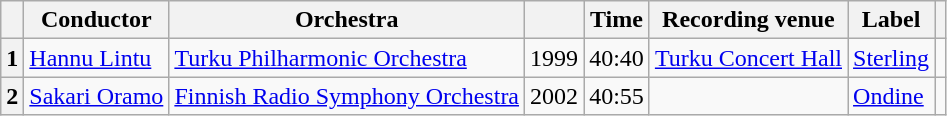<table class="wikitable">
<tr>
<th scope="col"></th>
<th scope="col">Conductor</th>
<th scope="col">Orchestra</th>
<th scope="col"></th>
<th scope="col">Time</th>
<th scope="col">Recording venue</th>
<th scope="col">Label</th>
<th scope="col"class="unsortable"></th>
</tr>
<tr>
<th scope="row">1</th>
<td><a href='#'>Hannu Lintu</a></td>
<td><a href='#'>Turku Philharmonic Orchestra</a></td>
<td>1999</td>
<td>40:40</td>
<td><a href='#'>Turku Concert Hall</a></td>
<td><a href='#'>Sterling</a></td>
<td></td>
</tr>
<tr>
<th scope="row">2</th>
<td><a href='#'>Sakari Oramo</a></td>
<td><a href='#'>Finnish Radio Symphony Orchestra</a></td>
<td>2002</td>
<td>40:55</td>
<td></td>
<td><a href='#'>Ondine</a></td>
<td></td>
</tr>
</table>
